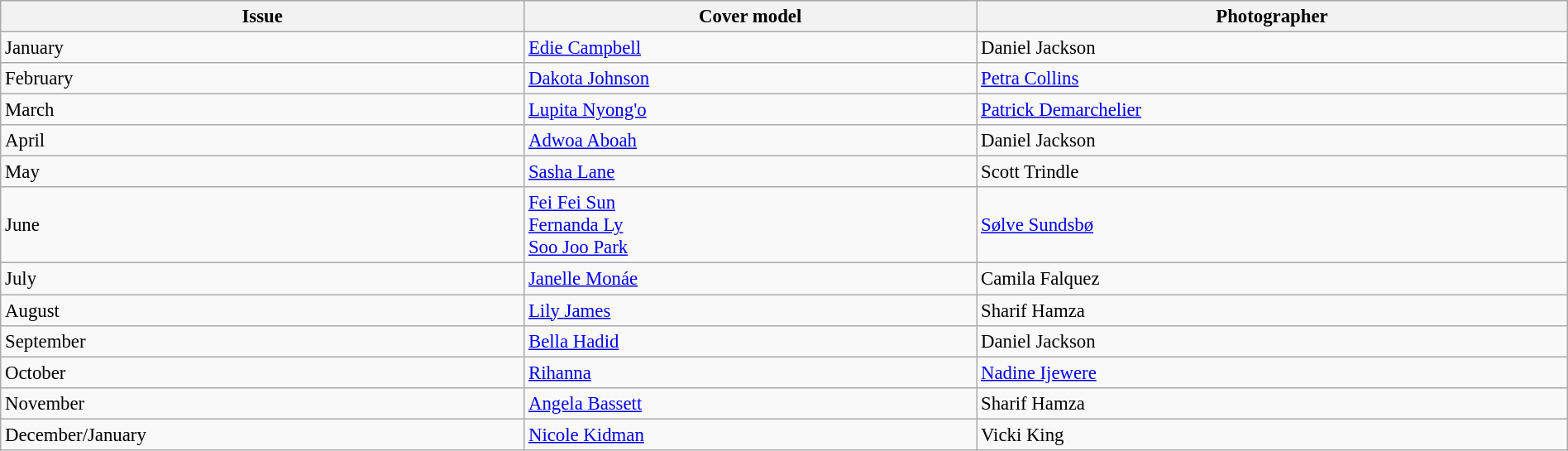<table class="sortable wikitable"  style="font-size:95%; width:100%;">
<tr>
<th style="text-align:center;">Issue</th>
<th style="text-align:center;">Cover model</th>
<th style="text-align:center;">Photographer</th>
</tr>
<tr>
<td>January</td>
<td><a href='#'>Edie Campbell</a></td>
<td>Daniel Jackson</td>
</tr>
<tr>
<td>February</td>
<td><a href='#'>Dakota Johnson</a></td>
<td><a href='#'>Petra Collins</a></td>
</tr>
<tr>
<td>March</td>
<td><a href='#'>Lupita Nyong'o</a></td>
<td><a href='#'>Patrick Demarchelier</a></td>
</tr>
<tr>
<td>April</td>
<td><a href='#'>Adwoa Aboah</a></td>
<td>Daniel Jackson</td>
</tr>
<tr>
<td>May</td>
<td><a href='#'>Sasha Lane</a></td>
<td>Scott Trindle</td>
</tr>
<tr>
<td>June</td>
<td><a href='#'>Fei Fei Sun</a><br><a href='#'>Fernanda Ly</a><br><a href='#'>Soo Joo Park</a></td>
<td><a href='#'>Sølve Sundsbø</a></td>
</tr>
<tr>
<td>July</td>
<td><a href='#'>Janelle Monáe</a></td>
<td>Camila Falquez</td>
</tr>
<tr>
<td>August</td>
<td><a href='#'>Lily James</a></td>
<td>Sharif Hamza</td>
</tr>
<tr>
<td>September</td>
<td><a href='#'>Bella Hadid</a></td>
<td>Daniel Jackson</td>
</tr>
<tr>
<td>October</td>
<td><a href='#'>Rihanna</a></td>
<td><a href='#'>Nadine Ijewere</a></td>
</tr>
<tr>
<td>November</td>
<td><a href='#'>Angela Bassett</a></td>
<td>Sharif Hamza</td>
</tr>
<tr>
<td>December/January</td>
<td><a href='#'>Nicole Kidman</a></td>
<td>Vicki King</td>
</tr>
</table>
